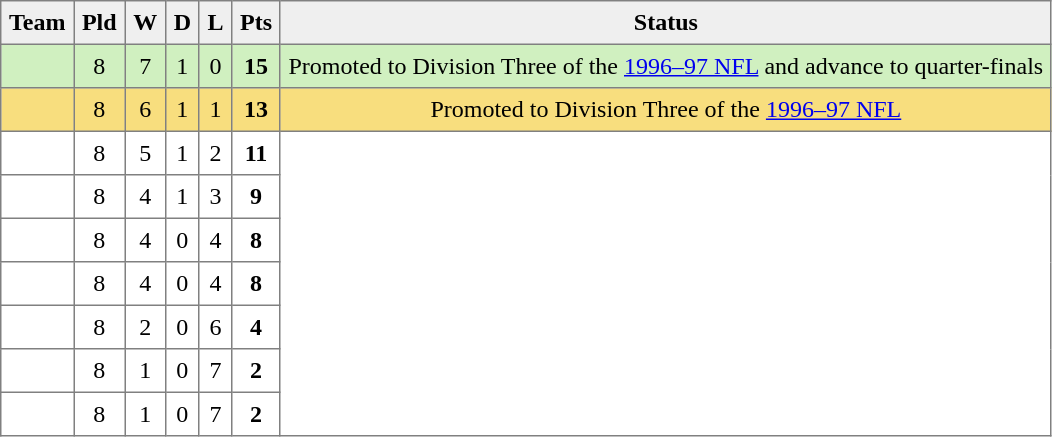<table style=border-collapse:collapse border=1 cellspacing=0 cellpadding=5>
<tr align=center bgcolor=#efefef>
<th>Team</th>
<th>Pld</th>
<th>W</th>
<th>D</th>
<th>L</th>
<th>Pts</th>
<th>Status</th>
</tr>
<tr align=center style="background:#D0F0C0;">
<td style="text-align:left;"> </td>
<td>8</td>
<td>7</td>
<td>1</td>
<td>0</td>
<td><strong>15</strong></td>
<td>Promoted to Division Three of the <a href='#'>1996–97 NFL</a> and advance to quarter-finals</td>
</tr>
<tr align=center style="background:#F8DE7E;">
<td style="text-align:left;"> </td>
<td>8</td>
<td>6</td>
<td>1</td>
<td>1</td>
<td><strong>13</strong></td>
<td>Promoted to Division Three of the <a href='#'>1996–97 NFL</a></td>
</tr>
<tr align=center style="background:#FFFFFF;">
<td style="text-align:left;"> </td>
<td>8</td>
<td>5</td>
<td>1</td>
<td>2</td>
<td><strong>11</strong></td>
<td rowspan=7></td>
</tr>
<tr align=center style="background:#FFFFFF;">
<td style="text-align:left;"> </td>
<td>8</td>
<td>4</td>
<td>1</td>
<td>3</td>
<td><strong>9</strong></td>
</tr>
<tr align=center style="background:#FFFFFF;">
<td style="text-align:left;"> </td>
<td>8</td>
<td>4</td>
<td>0</td>
<td>4</td>
<td><strong>8</strong></td>
</tr>
<tr align=center style="background:#FFFFFF;">
<td style="text-align:left;"> </td>
<td>8</td>
<td>4</td>
<td>0</td>
<td>4</td>
<td><strong>8</strong></td>
</tr>
<tr align=center style="background:#FFFFFF;">
<td style="text-align:left;"> </td>
<td>8</td>
<td>2</td>
<td>0</td>
<td>6</td>
<td><strong>4</strong></td>
</tr>
<tr align=center style="background:#FFFFFF;">
<td style="text-align:left;"> </td>
<td>8</td>
<td>1</td>
<td>0</td>
<td>7</td>
<td><strong>2</strong></td>
</tr>
<tr align=center style="background:#FFFFFF;">
<td style="text-align:left;"> </td>
<td>8</td>
<td>1</td>
<td>0</td>
<td>7</td>
<td><strong>2</strong></td>
</tr>
</table>
